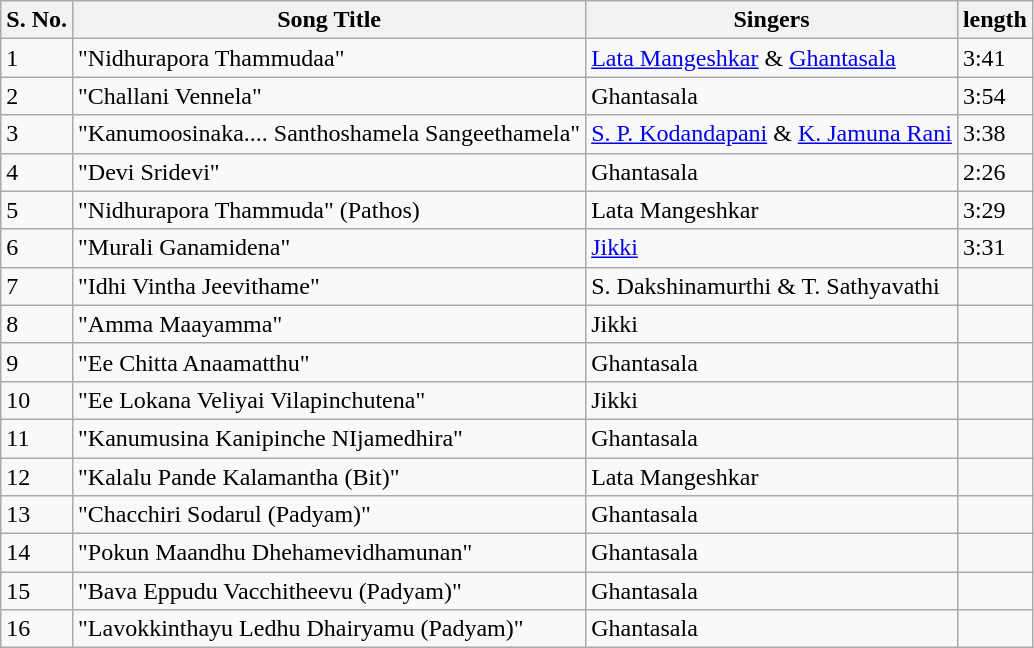<table class="wikitable">
<tr>
<th>S. No.</th>
<th>Song Title</th>
<th>Singers</th>
<th>length</th>
</tr>
<tr>
<td>1</td>
<td>"Nidhurapora Thammudaa"</td>
<td><a href='#'>Lata Mangeshkar</a> & <a href='#'>Ghantasala</a></td>
<td>3:41</td>
</tr>
<tr>
<td>2</td>
<td>"Challani Vennela"</td>
<td>Ghantasala</td>
<td>3:54</td>
</tr>
<tr>
<td>3</td>
<td>"Kanumoosinaka.... Santhoshamela Sangeethamela"</td>
<td><a href='#'>S. P. Kodandapani</a> & <a href='#'>K. Jamuna Rani</a></td>
<td>3:38</td>
</tr>
<tr>
<td>4</td>
<td>"Devi Sridevi"</td>
<td>Ghantasala</td>
<td>2:26</td>
</tr>
<tr>
<td>5</td>
<td>"Nidhurapora Thammuda" (Pathos)</td>
<td>Lata Mangeshkar</td>
<td>3:29</td>
</tr>
<tr>
<td>6</td>
<td>"Murali Ganamidena"</td>
<td><a href='#'>Jikki</a></td>
<td>3:31</td>
</tr>
<tr>
<td>7</td>
<td>"Idhi Vintha Jeevithame"</td>
<td>S. Dakshinamurthi & T. Sathyavathi</td>
<td></td>
</tr>
<tr>
<td>8</td>
<td>"Amma Maayamma"</td>
<td>Jikki</td>
<td></td>
</tr>
<tr>
<td>9</td>
<td>"Ee Chitta Anaamatthu"</td>
<td>Ghantasala</td>
<td></td>
</tr>
<tr>
<td>10</td>
<td>"Ee Lokana Veliyai Vilapinchutena"</td>
<td>Jikki</td>
<td></td>
</tr>
<tr>
<td>11</td>
<td>"Kanumusina Kanipinche NIjamedhira"</td>
<td>Ghantasala</td>
<td></td>
</tr>
<tr>
<td>12</td>
<td>"Kalalu Pande Kalamantha (Bit)"</td>
<td>Lata Mangeshkar</td>
<td></td>
</tr>
<tr>
<td>13</td>
<td>"Chacchiri Sodarul (Padyam)"</td>
<td>Ghantasala</td>
<td></td>
</tr>
<tr>
<td>14</td>
<td>"Pokun Maandhu Dhehamevidhamunan"</td>
<td>Ghantasala</td>
<td></td>
</tr>
<tr>
<td>15</td>
<td>"Bava Eppudu Vacchitheevu (Padyam)"</td>
<td>Ghantasala</td>
<td></td>
</tr>
<tr>
<td>16</td>
<td>"Lavokkinthayu Ledhu Dhairyamu (Padyam)"</td>
<td>Ghantasala</td>
<td></td>
</tr>
</table>
